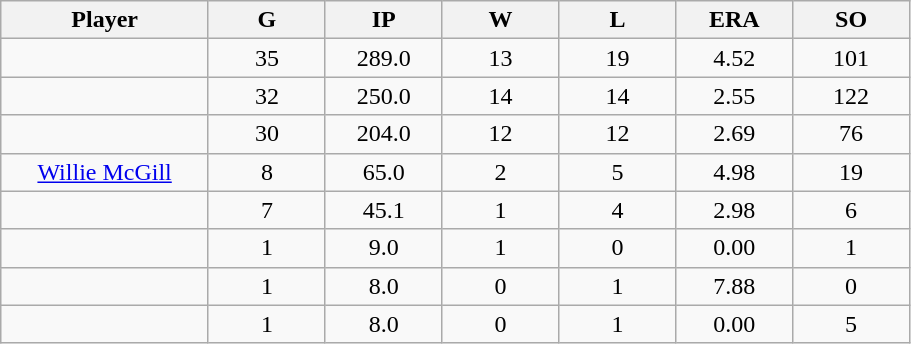<table class="wikitable sortable">
<tr>
<th bgcolor="#DDDDFF" width="16%">Player</th>
<th bgcolor="#DDDDFF" width="9%">G</th>
<th bgcolor="#DDDDFF" width="9%">IP</th>
<th bgcolor="#DDDDFF" width="9%">W</th>
<th bgcolor="#DDDDFF" width="9%">L</th>
<th bgcolor="#DDDDFF" width="9%">ERA</th>
<th bgcolor="#DDDDFF" width="9%">SO</th>
</tr>
<tr align="center">
<td></td>
<td>35</td>
<td>289.0</td>
<td>13</td>
<td>19</td>
<td>4.52</td>
<td>101</td>
</tr>
<tr align="center">
<td></td>
<td>32</td>
<td>250.0</td>
<td>14</td>
<td>14</td>
<td>2.55</td>
<td>122</td>
</tr>
<tr align="center">
<td></td>
<td>30</td>
<td>204.0</td>
<td>12</td>
<td>12</td>
<td>2.69</td>
<td>76</td>
</tr>
<tr align="center">
<td><a href='#'>Willie McGill</a></td>
<td>8</td>
<td>65.0</td>
<td>2</td>
<td>5</td>
<td>4.98</td>
<td>19</td>
</tr>
<tr align=center>
<td></td>
<td>7</td>
<td>45.1</td>
<td>1</td>
<td>4</td>
<td>2.98</td>
<td>6</td>
</tr>
<tr align="center">
<td></td>
<td>1</td>
<td>9.0</td>
<td>1</td>
<td>0</td>
<td>0.00</td>
<td>1</td>
</tr>
<tr align="center">
<td></td>
<td>1</td>
<td>8.0</td>
<td>0</td>
<td>1</td>
<td>7.88</td>
<td>0</td>
</tr>
<tr align="center">
<td></td>
<td>1</td>
<td>8.0</td>
<td>0</td>
<td>1</td>
<td>0.00</td>
<td>5</td>
</tr>
</table>
